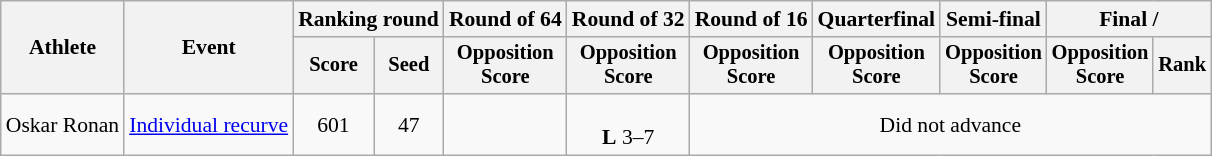<table class=wikitable style=font-size:90%;text-align:center>
<tr>
<th rowspan=2>Athlete</th>
<th rowspan=2>Event</th>
<th colspan=2>Ranking round</th>
<th>Round of 64</th>
<th>Round of 32</th>
<th>Round of 16</th>
<th>Quarterfinal</th>
<th>Semi-final</th>
<th colspan=2>Final / </th>
</tr>
<tr style=font-size:95%>
<th>Score</th>
<th>Seed</th>
<th>Opposition<br>Score</th>
<th>Opposition<br>Score</th>
<th>Opposition<br>Score</th>
<th>Opposition<br>Score</th>
<th>Opposition<br>Score</th>
<th>Opposition<br>Score</th>
<th>Rank</th>
</tr>
<tr>
<td align=left>Oskar Ronan</td>
<td align="left"><a href='#'>Individual recurve</a></td>
<td>601</td>
<td>47</td>
<td></td>
<td><br><strong>L</strong> 3–7</td>
<td colspan=5>Did not advance</td>
</tr>
</table>
